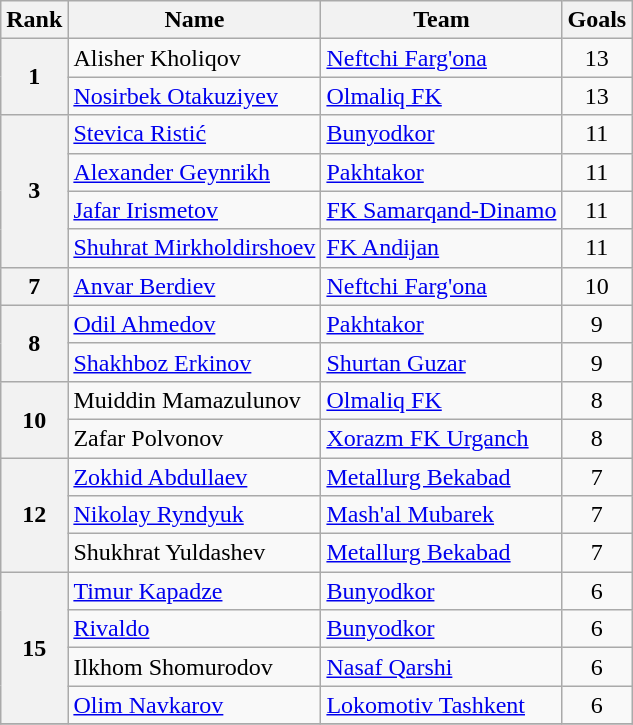<table class="wikitable" style="text-align: center;">
<tr>
<th>Rank</th>
<th>Name</th>
<th>Team</th>
<th>Goals</th>
</tr>
<tr>
<th rowspan="2">1</th>
<td align="left"> Alisher Kholiqov</td>
<td align="left"><a href='#'>Neftchi Farg'ona</a></td>
<td>13</td>
</tr>
<tr>
<td align="left"> <a href='#'>Nosirbek Otakuziyev</a></td>
<td align="left"><a href='#'>Olmaliq FK</a></td>
<td>13</td>
</tr>
<tr>
<th rowspan="4">3</th>
<td align="left"> <a href='#'>Stevica Ristić</a></td>
<td align="left"><a href='#'>Bunyodkor</a></td>
<td>11</td>
</tr>
<tr>
<td align="left"> <a href='#'>Alexander Geynrikh</a></td>
<td align="left"><a href='#'>Pakhtakor</a></td>
<td>11</td>
</tr>
<tr>
<td align="left"> <a href='#'>Jafar Irismetov</a></td>
<td align="left"><a href='#'>FK Samarqand-Dinamo</a></td>
<td>11</td>
</tr>
<tr>
<td align="left"> <a href='#'>Shuhrat Mirkholdirshoev</a></td>
<td align="left"><a href='#'>FK Andijan</a></td>
<td>11</td>
</tr>
<tr>
<th rowspan="1">7</th>
<td align="left"> <a href='#'>Anvar Berdiev</a></td>
<td align="left"><a href='#'>Neftchi Farg'ona</a></td>
<td>10</td>
</tr>
<tr>
<th rowspan="2">8</th>
<td align="left"> <a href='#'>Odil Ahmedov</a></td>
<td align="left"><a href='#'>Pakhtakor</a></td>
<td>9</td>
</tr>
<tr>
<td align="left"> <a href='#'>Shakhboz Erkinov</a></td>
<td align="left"><a href='#'>Shurtan Guzar</a></td>
<td>9</td>
</tr>
<tr>
<th rowspan="2">10</th>
<td align="left"> Muiddin Mamazulunov</td>
<td align="left"><a href='#'>Olmaliq FK</a></td>
<td>8</td>
</tr>
<tr>
<td align="left"> Zafar Polvonov</td>
<td align="left"><a href='#'>Xorazm FK Urganch</a></td>
<td>8</td>
</tr>
<tr>
<th rowspan="3">12</th>
<td align="left"> <a href='#'>Zokhid Abdullaev</a></td>
<td align="left"><a href='#'>Metallurg Bekabad</a></td>
<td>7</td>
</tr>
<tr>
<td align="left"> <a href='#'>Nikolay Ryndyuk</a></td>
<td align="left"><a href='#'>Mash'al Mubarek</a></td>
<td>7</td>
</tr>
<tr>
<td align="left"> Shukhrat Yuldashev</td>
<td align="left"><a href='#'>Metallurg Bekabad</a></td>
<td>7</td>
</tr>
<tr>
<th rowspan="4">15</th>
<td align="left"> <a href='#'>Timur Kapadze</a></td>
<td align="left"><a href='#'>Bunyodkor</a></td>
<td>6</td>
</tr>
<tr>
<td align="left"> <a href='#'>Rivaldo</a></td>
<td align="left"><a href='#'>Bunyodkor</a></td>
<td>6</td>
</tr>
<tr>
<td align="left"> Ilkhom Shomurodov</td>
<td align="left"><a href='#'>Nasaf Qarshi</a></td>
<td>6</td>
</tr>
<tr>
<td align="left"> <a href='#'>Olim Navkarov</a></td>
<td align="left"><a href='#'>Lokomotiv Tashkent</a></td>
<td>6</td>
</tr>
<tr>
</tr>
</table>
